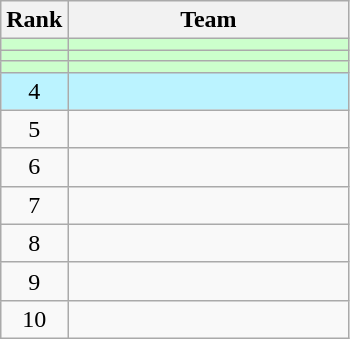<table class=wikitable style="text-align:center;">
<tr>
<th>Rank</th>
<th width=180>Team</th>
</tr>
<tr bgcolor=ccffcc>
<td></td>
<td align=left></td>
</tr>
<tr bgcolor=ccffcc>
<td></td>
<td align=left></td>
</tr>
<tr bgcolor=ccffcc>
<td></td>
<td align=left></td>
</tr>
<tr bgcolor=bbf3ff>
<td>4</td>
<td align=left></td>
</tr>
<tr>
<td>5</td>
<td align=left></td>
</tr>
<tr>
<td>6</td>
<td align=left></td>
</tr>
<tr>
<td>7</td>
<td align=left></td>
</tr>
<tr>
<td>8</td>
<td align=left></td>
</tr>
<tr>
<td>9</td>
<td align=left></td>
</tr>
<tr>
<td>10</td>
<td align=left></td>
</tr>
</table>
